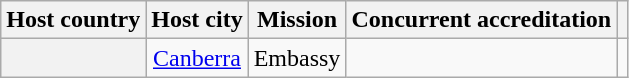<table class="wikitable plainrowheaders" style="text-align:center;">
<tr>
<th scope="col">Host country</th>
<th scope="col">Host city</th>
<th scope="col">Mission</th>
<th scope="col">Concurrent accreditation</th>
<th scope="col"></th>
</tr>
<tr>
<th scope="row"></th>
<td><a href='#'>Canberra</a></td>
<td>Embassy</td>
<td></td>
<td></td>
</tr>
</table>
